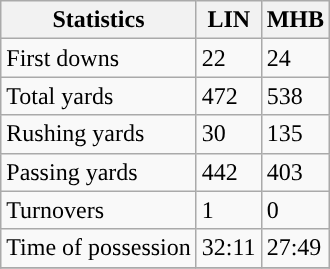<table class="wikitable" style="float: left;">
<tr>
<th>Statistics</th>
<th>LIN</th>
<th>MHB</th>
</tr>
<tr>
<td>First downs</td>
<td>22</td>
<td>24</td>
</tr>
<tr>
<td>Total yards</td>
<td>472</td>
<td>538</td>
</tr>
<tr>
<td>Rushing yards</td>
<td>30</td>
<td>135</td>
</tr>
<tr>
<td>Passing yards</td>
<td>442</td>
<td>403</td>
</tr>
<tr>
<td>Turnovers</td>
<td>1</td>
<td>0</td>
</tr>
<tr>
<td>Time of possession</td>
<td>32:11</td>
<td>27:49</td>
</tr>
<tr>
</tr>
</table>
